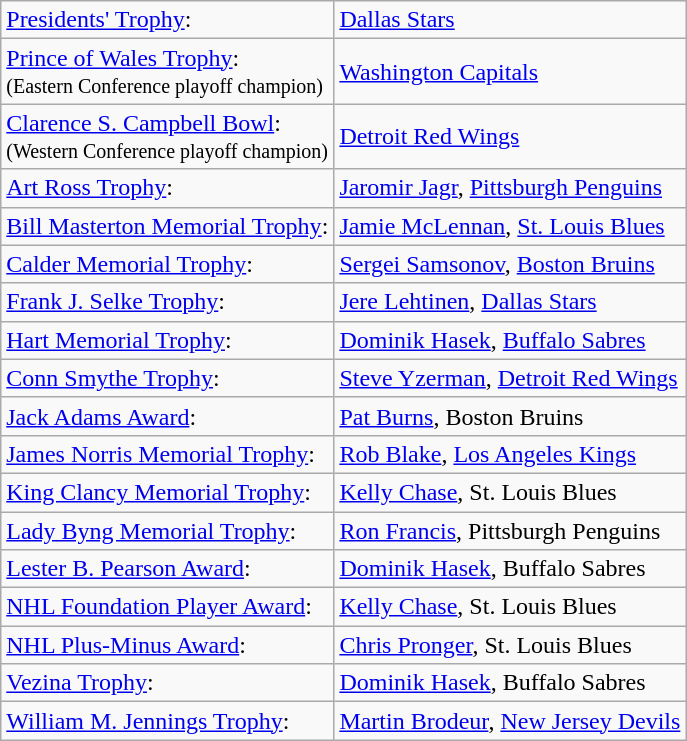<table class="wikitable">
<tr>
<td><a href='#'>Presidents' Trophy</a>:</td>
<td><a href='#'>Dallas Stars</a></td>
</tr>
<tr>
<td><a href='#'>Prince of Wales Trophy</a>: <br><small>(Eastern Conference playoff champion)</small></td>
<td><a href='#'>Washington Capitals</a></td>
</tr>
<tr>
<td><a href='#'>Clarence S. Campbell Bowl</a>: <br><small>(Western Conference playoff champion)</small></td>
<td><a href='#'>Detroit Red Wings</a></td>
</tr>
<tr>
<td><a href='#'>Art Ross Trophy</a>:</td>
<td><a href='#'>Jaromir Jagr</a>, <a href='#'>Pittsburgh Penguins</a></td>
</tr>
<tr>
<td><a href='#'>Bill Masterton Memorial Trophy</a>:</td>
<td><a href='#'>Jamie McLennan</a>, <a href='#'>St. Louis Blues</a></td>
</tr>
<tr>
<td><a href='#'>Calder Memorial Trophy</a>:</td>
<td><a href='#'>Sergei Samsonov</a>, <a href='#'>Boston Bruins</a></td>
</tr>
<tr>
<td><a href='#'>Frank J. Selke Trophy</a>:</td>
<td><a href='#'>Jere Lehtinen</a>, <a href='#'>Dallas Stars</a></td>
</tr>
<tr>
<td><a href='#'>Hart Memorial Trophy</a>:</td>
<td><a href='#'>Dominik Hasek</a>, <a href='#'>Buffalo Sabres</a></td>
</tr>
<tr>
<td><a href='#'>Conn Smythe Trophy</a>:</td>
<td><a href='#'>Steve Yzerman</a>, <a href='#'>Detroit Red Wings</a></td>
</tr>
<tr>
<td><a href='#'>Jack Adams Award</a>:</td>
<td><a href='#'>Pat Burns</a>, Boston Bruins</td>
</tr>
<tr>
<td><a href='#'>James Norris Memorial Trophy</a>:</td>
<td><a href='#'>Rob Blake</a>, <a href='#'>Los Angeles Kings</a></td>
</tr>
<tr>
<td><a href='#'>King Clancy Memorial Trophy</a>:</td>
<td><a href='#'>Kelly Chase</a>, St. Louis Blues</td>
</tr>
<tr>
<td><a href='#'>Lady Byng Memorial Trophy</a>:</td>
<td><a href='#'>Ron Francis</a>, Pittsburgh Penguins</td>
</tr>
<tr>
<td><a href='#'>Lester B. Pearson Award</a>:</td>
<td><a href='#'>Dominik Hasek</a>, Buffalo Sabres</td>
</tr>
<tr>
<td><a href='#'>NHL Foundation Player Award</a>:</td>
<td><a href='#'>Kelly Chase</a>, St. Louis Blues</td>
</tr>
<tr>
<td><a href='#'>NHL Plus-Minus Award</a>:</td>
<td><a href='#'>Chris Pronger</a>, St. Louis Blues</td>
</tr>
<tr>
<td><a href='#'>Vezina Trophy</a>:</td>
<td><a href='#'>Dominik Hasek</a>, Buffalo Sabres</td>
</tr>
<tr>
<td><a href='#'>William M. Jennings Trophy</a>:</td>
<td><a href='#'>Martin Brodeur</a>, <a href='#'>New Jersey Devils</a></td>
</tr>
</table>
